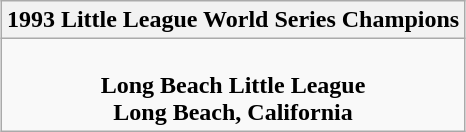<table class="wikitable" style="text-align: center; margin: 0 auto;">
<tr>
<th>1993 Little League World Series Champions</th>
</tr>
<tr>
<td><br><strong>Long Beach Little League</strong><br><strong>Long Beach, California</strong></td>
</tr>
</table>
